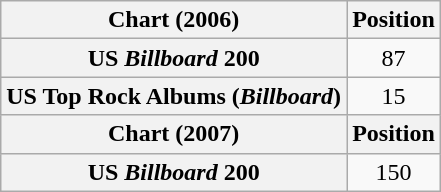<table class="wikitable plainrowheaders" style="text-align:center">
<tr>
<th scope="col">Chart (2006)</th>
<th scope="col">Position</th>
</tr>
<tr>
<th scope="row">US <em>Billboard</em> 200</th>
<td>87</td>
</tr>
<tr>
<th scope="row">US Top Rock Albums (<em>Billboard</em>)</th>
<td>15</td>
</tr>
<tr>
<th scope="col">Chart (2007)</th>
<th scope="col">Position</th>
</tr>
<tr>
<th scope="row">US <em>Billboard</em> 200</th>
<td>150</td>
</tr>
</table>
